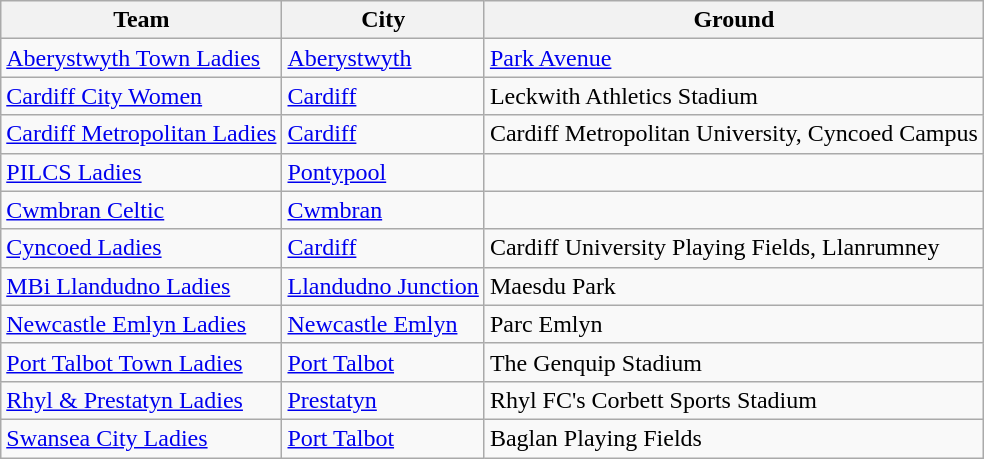<table class="sortable wikitable">
<tr align=center>
<th>Team</th>
<th>City</th>
<th>Ground</th>
</tr>
<tr>
<td><a href='#'>Aberystwyth Town Ladies</a></td>
<td><a href='#'>Aberystwyth</a></td>
<td><a href='#'>Park Avenue</a></td>
</tr>
<tr>
<td><a href='#'>Cardiff City Women</a></td>
<td><a href='#'>Cardiff</a></td>
<td>Leckwith Athletics Stadium</td>
</tr>
<tr>
<td><a href='#'>Cardiff Metropolitan Ladies</a></td>
<td><a href='#'>Cardiff</a></td>
<td>Cardiff Metropolitan University, Cyncoed Campus</td>
</tr>
<tr>
<td><a href='#'>PILCS Ladies</a></td>
<td><a href='#'>Pontypool</a></td>
<td></td>
</tr>
<tr>
<td><a href='#'>Cwmbran Celtic</a></td>
<td><a href='#'>Cwmbran</a></td>
<td></td>
</tr>
<tr>
<td><a href='#'>Cyncoed Ladies</a></td>
<td><a href='#'>Cardiff</a></td>
<td>Cardiff University Playing Fields, Llanrumney</td>
</tr>
<tr>
<td><a href='#'>MBi Llandudno Ladies</a></td>
<td><a href='#'>Llandudno Junction</a></td>
<td>Maesdu Park</td>
</tr>
<tr>
<td><a href='#'>Newcastle Emlyn Ladies</a></td>
<td><a href='#'>Newcastle Emlyn</a></td>
<td>Parc Emlyn</td>
</tr>
<tr>
<td><a href='#'>Port Talbot Town Ladies</a></td>
<td><a href='#'>Port Talbot</a></td>
<td>The Genquip Stadium</td>
</tr>
<tr>
<td><a href='#'>Rhyl & Prestatyn Ladies</a></td>
<td><a href='#'>Prestatyn</a></td>
<td>Rhyl FC's Corbett Sports Stadium</td>
</tr>
<tr>
<td><a href='#'>Swansea City Ladies</a></td>
<td><a href='#'>Port Talbot</a></td>
<td>Baglan Playing Fields</td>
</tr>
</table>
